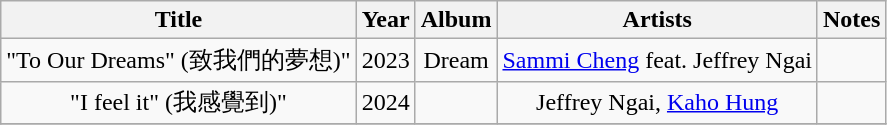<table class="wikitable plainrowheaders" style="text-align:center;">
<tr>
<th>Title</th>
<th>Year</th>
<th>Album</th>
<th>Artists</th>
<th>Notes</th>
</tr>
<tr>
<td>"To Our Dreams" (致我們的夢想)"</td>
<td>2023</td>
<td>Dream</td>
<td><a href='#'>Sammi Cheng</a> feat. Jeffrey Ngai</td>
<td></td>
</tr>
<tr>
<td>"I feel it" (我感覺到)"</td>
<td>2024</td>
<td></td>
<td>Jeffrey Ngai, <a href='#'>Kaho Hung</a></td>
<td></td>
</tr>
<tr>
</tr>
</table>
